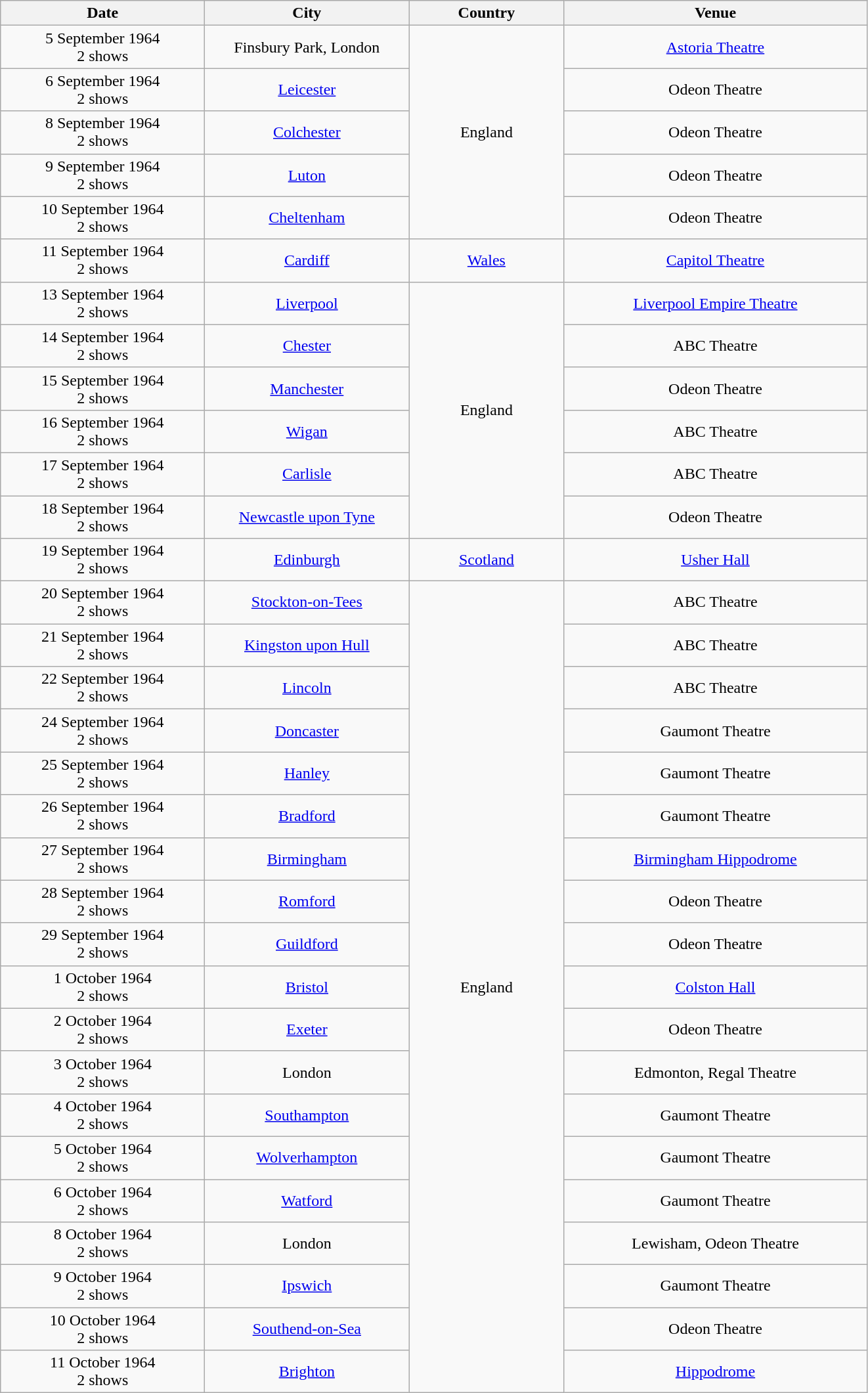<table class="wikitable" style="text-align:center;">
<tr>
<th width="200">Date</th>
<th width="200">City</th>
<th width="150">Country</th>
<th width="300">Venue</th>
</tr>
<tr>
<td>5 September 1964<br>2 shows</td>
<td>Finsbury Park, London</td>
<td rowspan="5">England</td>
<td><a href='#'>Astoria Theatre</a></td>
</tr>
<tr>
<td>6 September 1964<br>2 shows</td>
<td><a href='#'>Leicester</a></td>
<td>Odeon Theatre</td>
</tr>
<tr>
<td>8 September 1964<br>2 shows</td>
<td><a href='#'>Colchester</a></td>
<td>Odeon Theatre</td>
</tr>
<tr>
<td>9 September 1964<br>2 shows</td>
<td><a href='#'>Luton</a></td>
<td>Odeon Theatre</td>
</tr>
<tr>
<td>10 September 1964<br>2 shows</td>
<td><a href='#'>Cheltenham</a></td>
<td>Odeon Theatre</td>
</tr>
<tr>
<td>11 September 1964<br>2 shows</td>
<td><a href='#'>Cardiff</a></td>
<td><a href='#'>Wales</a></td>
<td><a href='#'>Capitol Theatre</a></td>
</tr>
<tr>
<td>13 September 1964<br>2 shows</td>
<td><a href='#'>Liverpool</a></td>
<td rowspan="6">England</td>
<td><a href='#'>Liverpool Empire Theatre</a></td>
</tr>
<tr>
<td>14 September 1964<br>2 shows</td>
<td><a href='#'>Chester</a></td>
<td>ABC Theatre</td>
</tr>
<tr>
<td>15 September 1964<br>2 shows</td>
<td><a href='#'>Manchester</a></td>
<td>Odeon Theatre</td>
</tr>
<tr>
<td>16 September 1964<br>2 shows</td>
<td><a href='#'>Wigan</a></td>
<td>ABC Theatre</td>
</tr>
<tr>
<td>17 September 1964<br>2 shows</td>
<td><a href='#'>Carlisle</a></td>
<td>ABC Theatre</td>
</tr>
<tr>
<td>18 September 1964<br>2 shows</td>
<td><a href='#'>Newcastle upon Tyne</a></td>
<td>Odeon Theatre</td>
</tr>
<tr>
<td>19 September 1964<br>2 shows</td>
<td><a href='#'>Edinburgh</a></td>
<td><a href='#'>Scotland</a></td>
<td><a href='#'>Usher Hall</a></td>
</tr>
<tr>
<td>20 September 1964<br>2 shows</td>
<td><a href='#'>Stockton-on-Tees</a></td>
<td rowspan="19">England</td>
<td>ABC Theatre</td>
</tr>
<tr>
<td>21 September 1964<br>2 shows</td>
<td><a href='#'>Kingston upon Hull</a></td>
<td>ABC Theatre</td>
</tr>
<tr>
<td>22 September 1964<br>2 shows</td>
<td><a href='#'>Lincoln</a></td>
<td>ABC Theatre</td>
</tr>
<tr>
<td>24 September 1964<br>2 shows</td>
<td><a href='#'>Doncaster</a></td>
<td>Gaumont Theatre</td>
</tr>
<tr>
<td>25 September 1964<br>2 shows</td>
<td><a href='#'>Hanley</a></td>
<td>Gaumont Theatre</td>
</tr>
<tr>
<td>26 September 1964<br>2 shows</td>
<td><a href='#'>Bradford</a></td>
<td>Gaumont Theatre</td>
</tr>
<tr>
<td>27 September 1964<br>2 shows</td>
<td><a href='#'>Birmingham</a></td>
<td><a href='#'>Birmingham Hippodrome</a></td>
</tr>
<tr>
<td>28 September 1964<br>2 shows</td>
<td><a href='#'>Romford</a></td>
<td>Odeon Theatre</td>
</tr>
<tr>
<td>29 September 1964<br>2 shows</td>
<td><a href='#'>Guildford</a></td>
<td>Odeon Theatre</td>
</tr>
<tr>
<td>1 October 1964<br>2 shows</td>
<td><a href='#'>Bristol</a></td>
<td><a href='#'>Colston Hall</a></td>
</tr>
<tr>
<td>2 October 1964<br>2 shows</td>
<td><a href='#'>Exeter</a></td>
<td>Odeon Theatre</td>
</tr>
<tr>
<td>3 October 1964<br>2 shows</td>
<td>London</td>
<td>Edmonton, Regal Theatre</td>
</tr>
<tr>
<td>4 October 1964<br>2 shows</td>
<td><a href='#'>Southampton</a></td>
<td>Gaumont Theatre</td>
</tr>
<tr>
<td>5 October 1964<br>2 shows</td>
<td><a href='#'>Wolverhampton</a></td>
<td>Gaumont Theatre</td>
</tr>
<tr>
<td>6 October 1964<br>2 shows</td>
<td><a href='#'>Watford</a></td>
<td>Gaumont Theatre</td>
</tr>
<tr>
<td>8 October 1964<br>2 shows</td>
<td>London</td>
<td>Lewisham, Odeon Theatre</td>
</tr>
<tr>
<td>9 October 1964<br>2 shows</td>
<td><a href='#'>Ipswich</a></td>
<td>Gaumont Theatre</td>
</tr>
<tr>
<td>10 October 1964<br>2 shows</td>
<td><a href='#'>Southend-on-Sea</a></td>
<td>Odeon Theatre</td>
</tr>
<tr>
<td>11 October 1964<br>2 shows</td>
<td><a href='#'>Brighton</a></td>
<td><a href='#'>Hippodrome</a></td>
</tr>
</table>
